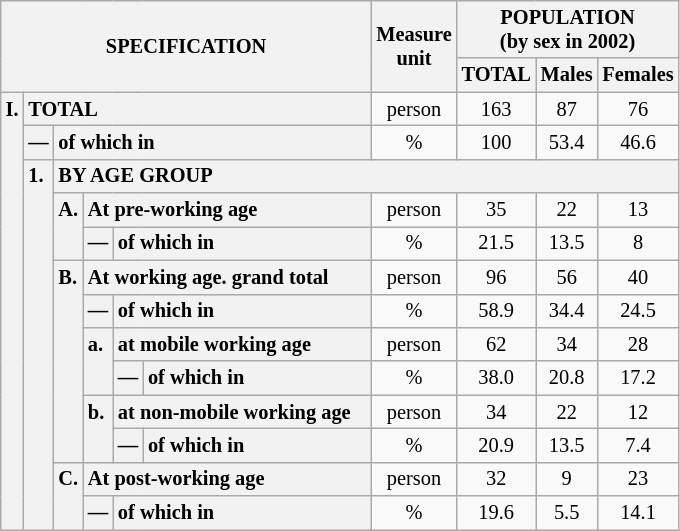<table class="wikitable" style="font-size:85%; text-align:center">
<tr>
<th rowspan="2" colspan="6">SPECIFICATION</th>
<th rowspan="2">Measure<br> unit</th>
<th colspan="3" rowspan="1">POPULATION<br> (by sex in 2002)</th>
</tr>
<tr>
<th>TOTAL</th>
<th>Males</th>
<th>Females</th>
</tr>
<tr>
<th style="text-align:left" valign="top" rowspan="13">I.</th>
<th style="text-align:left" colspan="5">TOTAL</th>
<td>person</td>
<td>163</td>
<td>87</td>
<td>76</td>
</tr>
<tr>
<th style="text-align:left" valign="top">—</th>
<th style="text-align:left" colspan="4">of which in</th>
<td>%</td>
<td>100</td>
<td>53.4</td>
<td>46.6</td>
</tr>
<tr>
<th style="text-align:left" valign="top" rowspan="11">1.</th>
<th style="text-align:left" colspan="19">BY AGE GROUP</th>
</tr>
<tr>
<th style="text-align:left" valign="top" rowspan="2">A.</th>
<th style="text-align:left" colspan="3">At pre-working age</th>
<td>person</td>
<td>35</td>
<td>22</td>
<td>13</td>
</tr>
<tr>
<th style="text-align:left" valign="top">—</th>
<th style="text-align:left" valign="top" colspan="2">of which in</th>
<td>%</td>
<td>21.5</td>
<td>13.5</td>
<td>8</td>
</tr>
<tr>
<th style="text-align:left" valign="top" rowspan="6">B.</th>
<th style="text-align:left" colspan="3">At working age. grand total</th>
<td>person</td>
<td>96</td>
<td>56</td>
<td>40</td>
</tr>
<tr>
<th style="text-align:left" valign="top">—</th>
<th style="text-align:left" valign="top" colspan="2">of which in</th>
<td>%</td>
<td>58.9</td>
<td>34.4</td>
<td>24.5</td>
</tr>
<tr>
<th style="text-align:left" valign="top" rowspan="2">a.</th>
<th style="text-align:left" colspan="2">at mobile working age</th>
<td>person</td>
<td>62</td>
<td>34</td>
<td>28</td>
</tr>
<tr>
<th style="text-align:left" valign="top">—</th>
<th style="text-align:left" valign="top" colspan="1">of which in                        </th>
<td>%</td>
<td>38.0</td>
<td>20.8</td>
<td>17.2</td>
</tr>
<tr>
<th style="text-align:left" valign="top" rowspan="2">b.</th>
<th style="text-align:left" colspan="2">at non-mobile working age</th>
<td>person</td>
<td>34</td>
<td>22</td>
<td>12</td>
</tr>
<tr>
<th style="text-align:left" valign="top">—</th>
<th style="text-align:left" valign="top" colspan="1">of which in                        </th>
<td>%</td>
<td>20.9</td>
<td>13.5</td>
<td>7.4</td>
</tr>
<tr>
<th style="text-align:left" valign="top" rowspan="2">C.</th>
<th style="text-align:left" colspan="3">At post-working age</th>
<td>person</td>
<td>32</td>
<td>9</td>
<td>23</td>
</tr>
<tr>
<th style="text-align:left" valign="top">—</th>
<th style="text-align:left" valign="top" colspan="2">of which in</th>
<td>%</td>
<td>19.6</td>
<td>5.5</td>
<td>14.1</td>
</tr>
</table>
